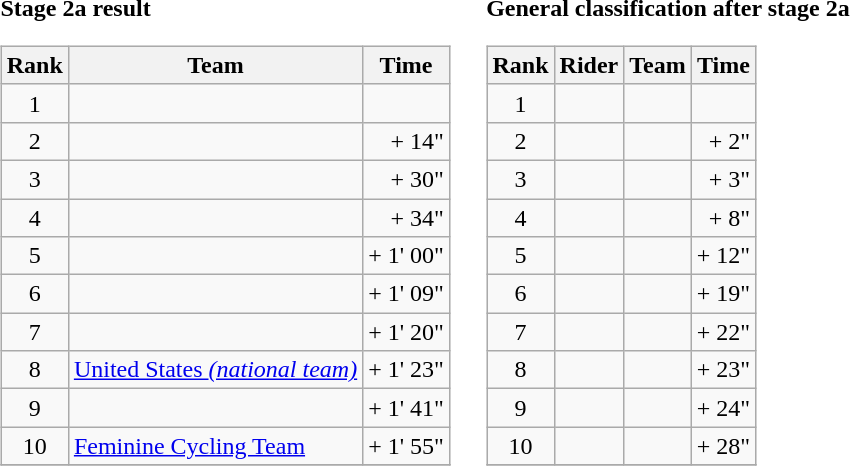<table>
<tr>
<td><strong>Stage 2a result</strong><br><table class="wikitable">
<tr>
<th>Rank</th>
<th>Team</th>
<th>Time</th>
</tr>
<tr>
<td style="text-align:center;">1</td>
<td></td>
<td align="right"></td>
</tr>
<tr>
<td style="text-align:center;">2</td>
<td></td>
<td align="right">+ 14"</td>
</tr>
<tr>
<td style="text-align:center;">3</td>
<td></td>
<td align="right">+ 30"</td>
</tr>
<tr>
<td style="text-align:center;">4</td>
<td></td>
<td align="right">+ 34"</td>
</tr>
<tr>
<td style="text-align:center;">5</td>
<td></td>
<td align="right">+ 1' 00"</td>
</tr>
<tr>
<td style="text-align:center;">6</td>
<td></td>
<td align="right">+ 1' 09"</td>
</tr>
<tr>
<td style="text-align:center;">7</td>
<td></td>
<td align="right">+ 1' 20"</td>
</tr>
<tr>
<td style="text-align:center;">8</td>
<td><a href='#'>United States <em>(national team)</em></a></td>
<td align="right">+ 1' 23"</td>
</tr>
<tr>
<td style="text-align:center;">9</td>
<td></td>
<td align="right">+ 1' 41"</td>
</tr>
<tr>
<td style="text-align:center;">10</td>
<td><a href='#'>Feminine Cycling Team</a></td>
<td align="right">+ 1' 55"</td>
</tr>
<tr>
</tr>
</table>
</td>
<td></td>
<td><strong>General classification after stage 2a</strong><br><table class="wikitable">
<tr>
<th>Rank</th>
<th>Rider</th>
<th>Team</th>
<th>Time</th>
</tr>
<tr>
<td style="text-align:center;">1</td>
<td> </td>
<td></td>
<td style="text-align:right;"></td>
</tr>
<tr>
<td style="text-align:center;">2</td>
<td></td>
<td></td>
<td style="text-align:right;">+ 2"</td>
</tr>
<tr>
<td style="text-align:center;">3</td>
<td></td>
<td></td>
<td style="text-align:right;">+ 3"</td>
</tr>
<tr>
<td style="text-align:center;">4</td>
<td></td>
<td></td>
<td style="text-align:right;">+ 8"</td>
</tr>
<tr>
<td style="text-align:center;">5</td>
<td></td>
<td></td>
<td style="text-align:right;">+ 12"</td>
</tr>
<tr>
<td style="text-align:center;">6</td>
<td></td>
<td></td>
<td style="text-align:right;">+ 19"</td>
</tr>
<tr>
<td style="text-align:center;">7</td>
<td></td>
<td></td>
<td style="text-align:right;">+ 22"</td>
</tr>
<tr>
<td style="text-align:center;">8</td>
<td></td>
<td></td>
<td style="text-align:right;">+ 23"</td>
</tr>
<tr>
<td style="text-align:center;">9</td>
<td></td>
<td></td>
<td style="text-align:right;">+ 24"</td>
</tr>
<tr>
<td style="text-align:center;">10</td>
<td> </td>
<td></td>
<td style="text-align:right;">+ 28"</td>
</tr>
<tr>
</tr>
</table>
</td>
</tr>
</table>
